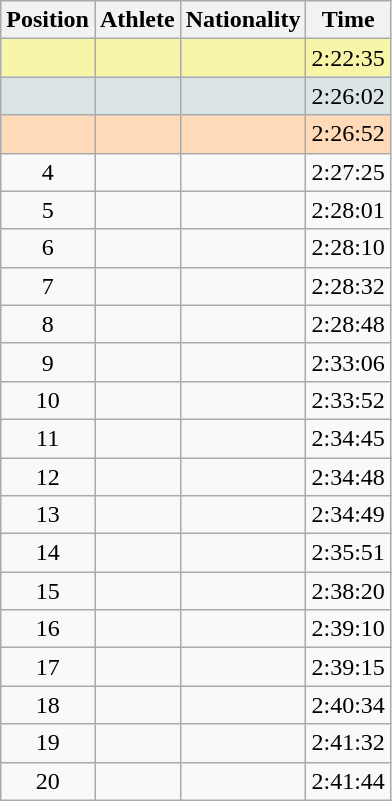<table class="wikitable sortable">
<tr>
<th>Position</th>
<th>Athlete</th>
<th>Nationality</th>
<th>Time</th>
</tr>
<tr bgcolor="#F7F6A8">
<td align=center></td>
<td></td>
<td></td>
<td>2:22:35</td>
</tr>
<tr bgcolor="#DCE5E5">
<td align=center></td>
<td></td>
<td></td>
<td>2:26:02</td>
</tr>
<tr bgcolor="#FFDAB9">
<td align=center></td>
<td></td>
<td></td>
<td>2:26:52</td>
</tr>
<tr>
<td align=center>4</td>
<td></td>
<td></td>
<td>2:27:25</td>
</tr>
<tr>
<td align=center>5</td>
<td></td>
<td></td>
<td>2:28:01</td>
</tr>
<tr>
<td align=center>6</td>
<td></td>
<td></td>
<td>2:28:10</td>
</tr>
<tr>
<td align=center>7</td>
<td></td>
<td></td>
<td>2:28:32</td>
</tr>
<tr>
<td align=center>8</td>
<td></td>
<td></td>
<td>2:28:48</td>
</tr>
<tr>
<td align=center>9</td>
<td></td>
<td></td>
<td>2:33:06</td>
</tr>
<tr>
<td align=center>10</td>
<td></td>
<td></td>
<td>2:33:52</td>
</tr>
<tr>
<td align=center>11</td>
<td></td>
<td></td>
<td>2:34:45</td>
</tr>
<tr>
<td align=center>12</td>
<td></td>
<td></td>
<td>2:34:48</td>
</tr>
<tr>
<td align=center>13</td>
<td></td>
<td></td>
<td>2:34:49</td>
</tr>
<tr>
<td align=center>14</td>
<td></td>
<td></td>
<td>2:35:51</td>
</tr>
<tr>
<td align=center>15</td>
<td></td>
<td></td>
<td>2:38:20</td>
</tr>
<tr>
<td align=center>16</td>
<td></td>
<td></td>
<td>2:39:10</td>
</tr>
<tr>
<td align=center>17</td>
<td></td>
<td></td>
<td>2:39:15</td>
</tr>
<tr>
<td align=center>18</td>
<td></td>
<td></td>
<td>2:40:34</td>
</tr>
<tr>
<td align=center>19</td>
<td></td>
<td></td>
<td>2:41:32</td>
</tr>
<tr>
<td align=center>20</td>
<td></td>
<td></td>
<td>2:41:44</td>
</tr>
</table>
